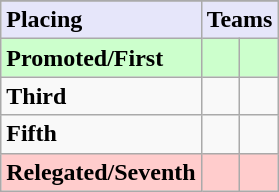<table class=wikitable>
<tr>
</tr>
<tr style="background: #E6E6FA;">
<td><strong>Placing</strong></td>
<td colspan="2" style="text-align:center"><strong>Teams</strong></td>
</tr>
<tr style="background: #ccffcc;">
<td><strong>Promoted/First</strong></td>
<td><strong></strong></td>
<td><strong></strong></td>
</tr>
<tr>
<td><strong>Third</strong></td>
<td></td>
<td></td>
</tr>
<tr>
<td><strong>Fifth</strong></td>
<td></td>
<td></td>
</tr>
<tr style="background: #ffcccc;">
<td><strong>Relegated/Seventh</strong></td>
<td><em></em></td>
<td><em></em></td>
</tr>
</table>
